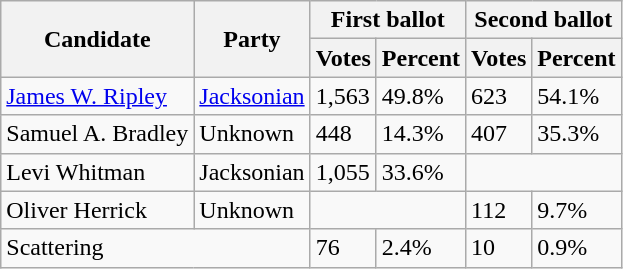<table class=wikitable>
<tr>
<th rowspan=2>Candidate</th>
<th rowspan=2>Party</th>
<th colspan=2>First ballot</th>
<th colspan=2>Second ballot</th>
</tr>
<tr>
<th>Votes</th>
<th>Percent</th>
<th>Votes</th>
<th>Percent</th>
</tr>
<tr>
<td><a href='#'>James W. Ripley</a></td>
<td><a href='#'>Jacksonian</a></td>
<td>1,563</td>
<td>49.8%</td>
<td>623</td>
<td>54.1%</td>
</tr>
<tr>
<td>Samuel A. Bradley</td>
<td>Unknown</td>
<td>448</td>
<td>14.3%</td>
<td>407</td>
<td>35.3%</td>
</tr>
<tr>
<td>Levi Whitman</td>
<td>Jacksonian</td>
<td>1,055</td>
<td>33.6%</td>
<td colspan=2></td>
</tr>
<tr>
<td>Oliver Herrick</td>
<td>Unknown</td>
<td colspan=2></td>
<td>112</td>
<td>9.7%</td>
</tr>
<tr>
<td colspan=2>Scattering</td>
<td>76</td>
<td>2.4%</td>
<td>10</td>
<td>0.9%</td>
</tr>
</table>
